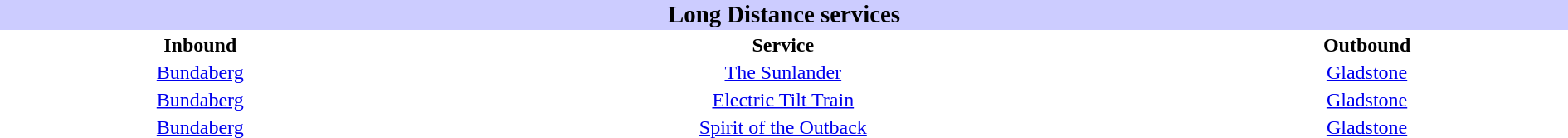<table align=center class=toccolours width="100%" style="margin: 0em 0em 0em 0em; clear: both;">
<tr>
<th style="background:#ccccff; font-size: 120%;" align="center" colspan="5">Long Distance services</th>
</tr>
<tr>
<th>Inbound</th>
<th colspan="3">Service</th>
<th>Outbound</th>
</tr>
<tr align="center">
<td><a href='#'>Bundaberg</a></td>
<td colspan="3"><a href='#'>The Sunlander</a></td>
<td><a href='#'>Gladstone</a></td>
</tr>
<tr align="center">
<td><a href='#'>Bundaberg</a></td>
<td colspan="3"><a href='#'>Electric Tilt Train</a></td>
<td><a href='#'>Gladstone</a></td>
</tr>
<tr align="center">
<td><a href='#'>Bundaberg</a></td>
<td colspan="3"><a href='#'>Spirit of the Outback</a></td>
<td><a href='#'>Gladstone</a></td>
</tr>
</table>
